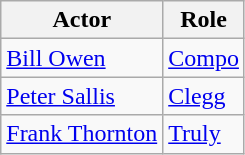<table class="wikitable">
<tr>
<th>Actor</th>
<th>Role</th>
</tr>
<tr>
<td><a href='#'>Bill Owen</a></td>
<td><a href='#'>Compo</a></td>
</tr>
<tr>
<td><a href='#'>Peter Sallis</a></td>
<td><a href='#'>Clegg</a></td>
</tr>
<tr>
<td><a href='#'>Frank Thornton</a></td>
<td><a href='#'>Truly</a></td>
</tr>
</table>
